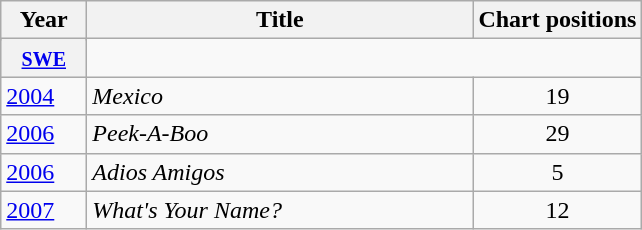<table class="wikitable">
<tr>
<th width="28" rowspan="2">Year</th>
<th width="250" rowspan="2">Title</th>
<th colspan="9">Chart positions</th>
</tr>
<tr>
</tr>
<tr bgcolor="#DDDDDD">
<th width="50"><small><a href='#'>SWE</a></small></th>
</tr>
<tr>
<td align="left" rowspan="1"><a href='#'>2004</a></td>
<td align="left" rowspan="1"><em>Mexico</em></td>
<td align="center">19</td>
</tr>
<tr>
<td align="left" rowspan="1"><a href='#'>2006</a></td>
<td align="left" rowspan="1"><em>Peek-A-Boo</em></td>
<td align="center">29</td>
</tr>
<tr>
<td align="left" rowspan="1"><a href='#'>2006</a></td>
<td align="left" rowspan="1"><em>Adios Amigos</em></td>
<td align="center">5</td>
</tr>
<tr>
<td align="left" rowspan="1"><a href='#'>2007</a></td>
<td align="left" rowspan="1"><em>What's Your Name?</em></td>
<td align="center">12</td>
</tr>
</table>
